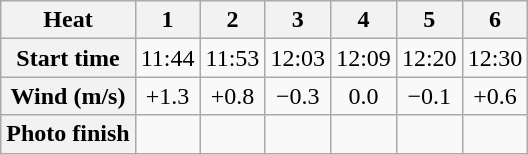<table class="wikitable" style="text-align:center">
<tr>
<th>Heat</th>
<th>1</th>
<th>2</th>
<th>3</th>
<th>4</th>
<th>5</th>
<th>6</th>
</tr>
<tr>
<th>Start time</th>
<td>11:44</td>
<td>11:53</td>
<td>12:03</td>
<td>12:09</td>
<td>12:20</td>
<td>12:30</td>
</tr>
<tr>
<th>Wind (m/s)</th>
<td>+1.3</td>
<td>+0.8</td>
<td>−0.3</td>
<td>0.0</td>
<td>−0.1</td>
<td>+0.6</td>
</tr>
<tr>
<th>Photo finish</th>
<td></td>
<td></td>
<td></td>
<td></td>
<td></td>
<td></td>
</tr>
</table>
